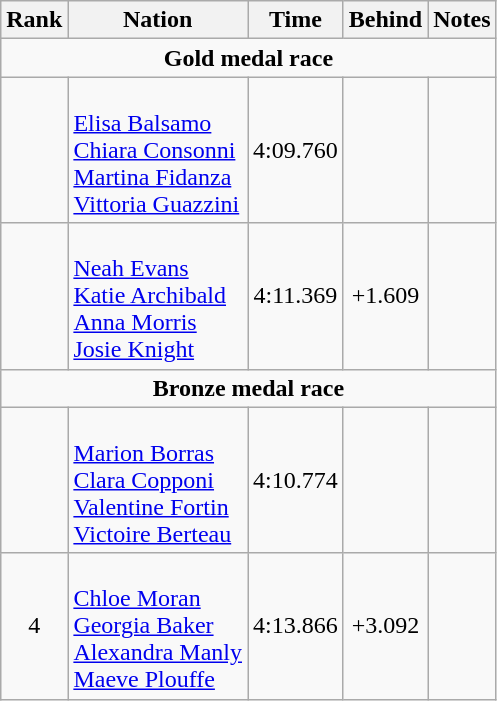<table class="wikitable" style="text-align:center">
<tr>
<th>Rank</th>
<th>Nation</th>
<th>Time</th>
<th>Behind</th>
<th>Notes</th>
</tr>
<tr>
<td colspan=6><strong>Gold medal race</strong></td>
</tr>
<tr>
<td></td>
<td align=left><br><a href='#'>Elisa Balsamo</a><br><a href='#'>Chiara Consonni</a><br><a href='#'>Martina Fidanza</a><br><a href='#'>Vittoria Guazzini</a></td>
<td>4:09.760</td>
<td></td>
<td></td>
</tr>
<tr>
<td></td>
<td align=left><br><a href='#'>Neah Evans</a><br><a href='#'>Katie Archibald</a><br><a href='#'>Anna Morris</a><br><a href='#'>Josie Knight</a></td>
<td>4:11.369</td>
<td>+1.609</td>
<td></td>
</tr>
<tr>
<td colspan=6><strong>Bronze medal race</strong></td>
</tr>
<tr>
<td></td>
<td align=left><br><a href='#'>Marion Borras</a><br><a href='#'>Clara Copponi</a><br><a href='#'>Valentine Fortin</a><br><a href='#'>Victoire Berteau</a></td>
<td>4:10.774</td>
<td></td>
<td></td>
</tr>
<tr>
<td>4</td>
<td align=left><br><a href='#'>Chloe Moran</a><br><a href='#'>Georgia Baker</a><br><a href='#'>Alexandra Manly</a><br><a href='#'>Maeve Plouffe</a></td>
<td>4:13.866</td>
<td>+3.092</td>
<td></td>
</tr>
</table>
